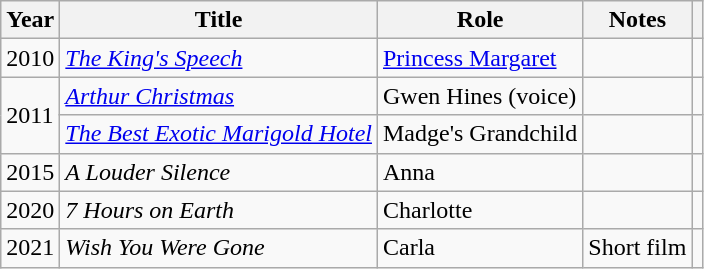<table class="wikitable sortable">
<tr>
<th>Year</th>
<th>Title</th>
<th>Role</th>
<th class="unsortable">Notes</th>
<th></th>
</tr>
<tr>
<td>2010</td>
<td><em><a href='#'>The King's Speech</a></em></td>
<td><a href='#'>Princess Margaret</a></td>
<td></td>
<td></td>
</tr>
<tr>
<td rowspan="2">2011</td>
<td><em><a href='#'>Arthur Christmas</a></em></td>
<td>Gwen Hines (voice)</td>
<td></td>
<td></td>
</tr>
<tr>
<td><em><a href='#'>The Best Exotic Marigold Hotel</a></em></td>
<td>Madge's Grandchild</td>
<td></td>
<td></td>
</tr>
<tr>
<td>2015</td>
<td><em>A Louder Silence</em></td>
<td>Anna</td>
<td></td>
<td></td>
</tr>
<tr>
<td>2020</td>
<td><em>7 Hours on Earth</em></td>
<td>Charlotte</td>
<td></td>
<td></td>
</tr>
<tr>
<td>2021</td>
<td><em>Wish You Were Gone</em></td>
<td>Carla</td>
<td>Short film</td>
<td></td>
</tr>
</table>
